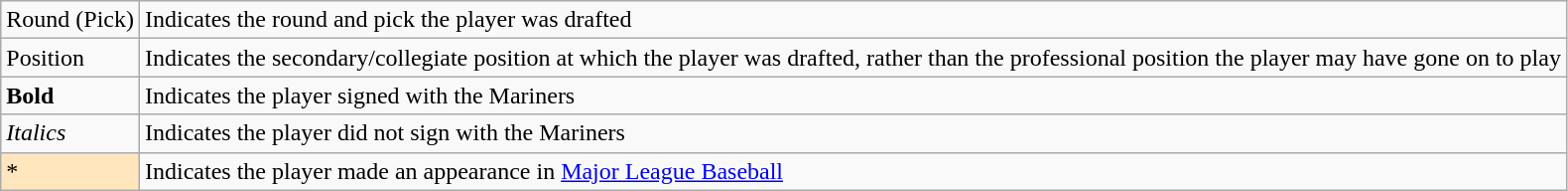<table class="wikitable" border="1">
<tr>
<td>Round (Pick)</td>
<td>Indicates the round and pick the player was drafted</td>
</tr>
<tr>
<td>Position</td>
<td>Indicates the secondary/collegiate position at which the player was drafted, rather than the professional position the player may have gone on to play</td>
</tr>
<tr>
<td><strong>Bold</strong></td>
<td>Indicates the player signed with the Mariners</td>
</tr>
<tr>
<td><em>Italics</em></td>
<td>Indicates the player did not sign with the Mariners</td>
</tr>
<tr>
<td style="background-color: #FFE6BD">*</td>
<td>Indicates the player made an appearance in <a href='#'>Major League Baseball</a></td>
</tr>
</table>
